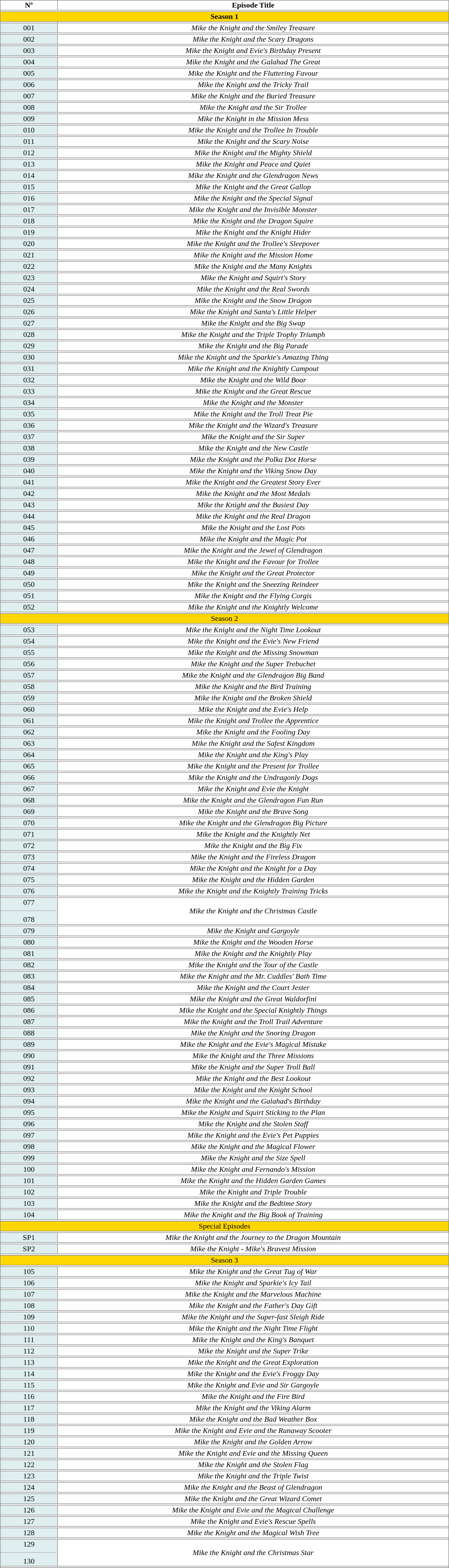<table style="text-align: center; width: 75%; margin: 0 auto; border-collapse: collapse;" border="1" cellpadding="1" cellspacing="1">
<tr>
<th width="6%">Nº</th>
<th width="41%">Episode Title</th>
</tr>
<tr>
<td colspan="2"></td>
</tr>
<tr bgcolor="FFD700">
<th colspan="2">Season 1</th>
</tr>
<tr>
<td></td>
<td></td>
</tr>
<tr>
<td bgcolor="#DFEEEF">001</td>
<td><em>Mike the Knight and the Smiley Treasure</em></td>
</tr>
<tr>
<td colspan="2"></td>
</tr>
<tr Written by Marc Seal>
<td bgcolor="#DFEEEF">002</td>
<td><em>Mike the Knight and the Scary Dragons</em></td>
</tr>
<tr>
<td colspan="2"></td>
</tr>
<tr Written by Rachel Dawson>
<td bgcolor="#DFEEEF">003</td>
<td><em>Mike the Knight and Evie's Birthday Present</em></td>
</tr>
<tr>
<td colspan="2"></td>
</tr>
<tr Tom Stevenson>
<td bgcolor="#DFEEEF">004</td>
<td><em>Mike the Knight and the Galahad The Great</em></td>
</tr>
<tr>
<td colspan="2"></td>
</tr>
<tr Written by Anna Starkey>
<td bgcolor="#DFEEEF">005</td>
<td><em>Mike the Knight and the Fluttering Favour</em></td>
</tr>
<tr>
<td colspan="2"></td>
</tr>
<tr Written by Louise Kramskoy>
<td bgcolor="#DFEEEF">006</td>
<td><em>Mike the Knight and the Tricky Trail</em></td>
</tr>
<tr>
<td colspan="2"></td>
</tr>
<tr Written by Gerard Foster>
<td bgcolor="#DFEEEF">007</td>
<td><em>Mike the Knight and the Buried Treasure</em></td>
</tr>
<tr>
<td colspan="2"></td>
</tr>
<tr Written by Gerard Foster>
<td bgcolor="#DFEEEF">008</td>
<td><em>Mike the Knight and the Sir Trollee</em></td>
</tr>
<tr>
<td colspan="2"></td>
</tr>
<tr Written by Laura Beaumont and Paul Larson>
<td bgcolor="#DFEEEF">009</td>
<td><em>Mike the Knight in the Mission Mess</em></td>
</tr>
<tr>
<td colspan="2"></td>
</tr>
<tr Written by Clive Endersby>
<td bgcolor="#DFEEEF">010</td>
<td><em>Mike the Knight and the Trollee In Trouble</em></td>
</tr>
<tr>
<td colspan="2"></td>
</tr>
<tr Written by Tom Stevenson>
<td bgcolor="#DFEEEF">011</td>
<td><em>Mike the Knight and the Scary Noise</em></td>
</tr>
<tr>
<td colspan="2"></td>
</tr>
<tr Written by Laura Beaumont and Paul Larson>
<td bgcolor="#DFEEEF">012</td>
<td><em>Mike the Knight and the Mighty Shield</em></td>
</tr>
<tr>
<td colspan="2"></td>
</tr>
<tr Written by Rachel Dawson>
<td bgcolor="#DFEEEF">013</td>
<td><em>Mike the Knight and Peace and Quiet</em></td>
</tr>
<tr>
<td colspan="2"></td>
</tr>
<tr Written by Tom Stevenson>
<td bgcolor="#DFEEEF">014</td>
<td><em>Mike the Knight and the Glendragon News</em></td>
</tr>
<tr>
<td colspan="2"></td>
</tr>
<tr Written by Gerad Foster>
<td bgcolor="#DFEEEF">015</td>
<td><em>Mike the Knight and the Great Gallop</em></td>
</tr>
<tr>
<td colspan="2"></td>
</tr>
<tr Written by Simon Nicholson>
<td bgcolor="#DFEEEF">016</td>
<td><em>Mike the Knight and the Special Signal</em></td>
</tr>
<tr>
<td colspan="2"></td>
</tr>
<tr Written by Lisa Akhurst>
<td bgcolor="#DFEEEF">017</td>
<td><em>Mike the Knight and the Invisible Monster</em></td>
</tr>
<tr>
<td colspan="2"></td>
</tr>
<tr Rebecca Stevens>
<td bgcolor="#DFEEEF">018</td>
<td><em>Mike the Knight and the Dragon Squire</em></td>
</tr>
<tr>
<td colspan="2"></td>
</tr>
<tr Written by Gerard Foster>
<td bgcolor="#DFEEEF">019</td>
<td><em>Mike the Knight and the Knight Hider</em></td>
</tr>
<tr>
<td colspan="2"></td>
</tr>
<tr Written by Louise Kramskoy>
<td bgcolor="#DFEEEF">020</td>
<td><em>Mike the Knight and the Trollee's Sleepover</em></td>
</tr>
<tr>
<td colspan="2"></td>
</tr>
<tr Written by Tom Stevenson>
<td bgcolor="#DFEEEF">021</td>
<td><em>Mike the Knight and the Mission Home</em></td>
</tr>
<tr>
<td colspan="2"></td>
</tr>
<tr Written by Louise Kramskoy>
<td bgcolor="#DFEEEF">022</td>
<td><em>Mike the Knight and the Many Knights</em></td>
</tr>
<tr>
<td colspan="2"></td>
</tr>
<tr Written by Lisa Akhurst>
<td bgcolor="#DFEEEF">023</td>
<td><em>Mike the Knight and Squirt's Story</em></td>
</tr>
<tr>
<td colspan="2"></td>
</tr>
<tr Written by Gerard Foster>
<td bgcolor="#DFEEEF">024</td>
<td><em>Mike the Knight and the Real Swords</em></td>
</tr>
<tr>
<td colspan="2"></td>
</tr>
<tr Written by Laura Beaumont and Paul Larson>
<td bgcolor="#DFEEEF">025</td>
<td><em>Mike the Knight and the Snow Dragon</em></td>
</tr>
<tr>
<td colspan="2"></td>
</tr>
<tr Written by Rebecca Stevens>
<td bgcolor="#DFEEEF">026</td>
<td><em>Mike the Knight and Santa's Little Helper</em></td>
</tr>
<tr>
<td colspan="2"></td>
</tr>
<tr Written by Marc Seal>
<td bgcolor="#DFEEEF">027</td>
<td><em>Mike the Knight and the Big Swap</em></td>
</tr>
<tr>
<td colspan="2"></td>
</tr>
<tr Written by Lisa Akhurst>
<td bgcolor="#DFEEEF">028</td>
<td><em>Mike the Knight and the Triple Trophy Triumph</em></td>
</tr>
<tr>
<td colspan="2"></td>
</tr>
<tr Written by Tom Stevenson>
<td bgcolor="#DFEEEF">029</td>
<td><em>Mike the Knight and the Big Parade</em></td>
</tr>
<tr>
<td colspan="2"></td>
</tr>
<tr Written by Lisa Akhurst>
<td bgcolor="#DFEEEF">030</td>
<td><em>Mike the Knight and the Sparkie's Amazing Thing</em></td>
</tr>
<tr>
<td colspan="2"></td>
</tr>
<tr Written by Tom Stevenson>
<td bgcolor="#DFEEEF">031</td>
<td><em>Mike the Knight and the Knightly Campout</em></td>
</tr>
<tr>
<td colspan="2"></td>
</tr>
<tr Written by Simon Nicholson>
<td bgcolor="#DFEEEF">032</td>
<td><em>Mike the Knight and the Wild Boar</em></td>
</tr>
<tr>
<td colspan="2"></td>
</tr>
<tr Written by Laura Beaumont and Paul Larson>
<td bgcolor="#DFEEEF">033</td>
<td><em>Mike the Knight and the Great Rescue</em></td>
</tr>
<tr>
<td colspan="2"></td>
</tr>
<tr Written by Paul Dawson>
<td bgcolor="#DFEEEF">034</td>
<td><em>Mike the Knight and the Monster</em></td>
</tr>
<tr>
<td colspan="2"></td>
</tr>
<tr Written by Louise Kramskoy>
<td bgcolor="#DFEEEF">035</td>
<td><em>Mike the Knight and the Troll Treat Pie</em></td>
</tr>
<tr>
<td colspan="2"></td>
</tr>
<tr Written by Simon Nicholson>
<td bgcolor="#DFEEEF">036</td>
<td><em>Mike the Knight and the Wizard's Treasure</em></td>
</tr>
<tr>
<td colspan="2"></td>
</tr>
<tr Written by Rebecca Stevens>
<td bgcolor="#DFEEEF">037</td>
<td><em>Mike the Knight and the Sir Super</em></td>
</tr>
<tr>
<td colspan="2"></td>
</tr>
<tr Written by Rachel Dawson>
<td bgcolor="#DFEEEF">038</td>
<td><em>Mike the Knight and the New Castle</em></td>
</tr>
<tr>
<td colspan="2"></td>
</tr>
<tr Written by Gerard Foster>
<td bgcolor="#DFEEEF">039</td>
<td><em>Mike the Knight and the Polka Dot Horse</em></td>
</tr>
<tr>
<td colspan="2"></td>
</tr>
<tr Written by Max Allen>
<td bgcolor="#DFEEEF">040</td>
<td><em>Mike the Knight and the Viking Snow Day</em></td>
</tr>
<tr>
<td colspan="2"></td>
</tr>
<tr Written by Tom Stevenson>
<td bgcolor="#DFEEEF">041</td>
<td><em>Mike the Knight and the Greatest Story Ever</em></td>
</tr>
<tr>
<td colspan="2"></td>
</tr>
<tr Written by Lisa Akhurst>
<td bgcolor="#DFEEEF">042</td>
<td><em>Mike the Knight and the Most Medals</em></td>
</tr>
<tr>
<td colspan="2"></td>
</tr>
<tr Written by Lousie Kramskoy>
<td bgcolor="#DFEEEF">043</td>
<td><em>Mike the Knight and the Busiest Day</em></td>
</tr>
<tr>
<td colspan="2"></td>
</tr>
<tr>
<td bgcolor="#DFEEEF">044</td>
<td><em>Mike the Knight and the Real Dragon</em></td>
</tr>
<tr>
<td colspan="2"></td>
</tr>
<tr>
<td bgcolor="#DFEEEF">045</td>
<td><em>Mike the Knight and the Lost Pots</em></td>
</tr>
<tr>
<td colspan="2"></td>
</tr>
<tr Written by Adam Long>
<td bgcolor="#DFEEEF">046</td>
<td><em>Mike the Knight and the Magic Pot</em></td>
</tr>
<tr>
<td colspan="2"></td>
</tr>
<tr Written by Simon Nicholson>
<td bgcolor="#DFEEEF">047</td>
<td><em>Mike the Knight and the Jewel of Glendragon</em></td>
</tr>
<tr>
<td colspan="2"></td>
</tr>
<tr Written by Rebecca Stevens>
<td bgcolor="#DFEEEF">048</td>
<td><em>Mike the Knight and the Favour for Trollee</em></td>
</tr>
<tr>
<td colspan="2"></td>
</tr>
<tr Written by Simon Nicholson>
<td bgcolor="#DFEEEF">049</td>
<td><em>Mike the Knight and the Great Protector</em></td>
</tr>
<tr>
<td colspan="2"></td>
</tr>
<tr Written by Lisa Akhurst>
<td bgcolor="#DFEEEF">050</td>
<td><em>Mike the Knight and the Sneezing Reindeer</em></td>
</tr>
<tr>
<td colspan="2"></td>
</tr>
<tr Written by Laura Beaumont and Paul Larson>
<td bgcolor="#DFEEEF">051</td>
<td><em>Mike the Knight and the Flying Corgis</em></td>
</tr>
<tr>
<td colspan="2"></td>
</tr>
<tr Written by Simon Nicholson>
<td bgcolor="#DFEEEF">052</td>
<td><em>Mike the Knight and the Knightly Welcome</em></td>
</tr>
<tr>
<td colspan="2"></td>
</tr>
<tr Written by Simon Nicholson>
</tr>
<tr bgcolor="FFD700">
<td colspan="2">Season 2</td>
</tr>
<tr>
<td colspan="2"></td>
</tr>
<tr>
<td bgcolor="#DFEEEF">053</td>
<td><em>Mike the Knight and the Night Time Lookout</em></td>
</tr>
<tr>
<td colspan="2"></td>
</tr>
<tr Written by Lizzie Ennever>
<td bgcolor="#DFEEEF">054</td>
<td><em>Mike the Knight and the Evie's New Friend</em></td>
</tr>
<tr>
<td colspan="2"></td>
</tr>
<tr Written by Tom Stevenson>
<td bgcolor="#DFEEEF">055</td>
<td><em>Mike the Knight and the Missing Snowman</em></td>
</tr>
<tr>
<td colspan="2"></td>
</tr>
<tr Written by Lizzie Ennever>
<td bgcolor="#DFEEEF">056</td>
<td><em>Mike the Knight and the Super Trebuchet</em></td>
</tr>
<tr>
<td colspan="2"></td>
</tr>
<tr Written by Laura Beaumont and Paul Larson>
<td bgcolor="#DFEEEF">057</td>
<td><em>Mike the Knight and the Glendragon Big Band</em></td>
</tr>
<tr>
<td colspan="2"></td>
</tr>
<tr Written by Tom Stevenson>
<td bgcolor="#DFEEEF">058</td>
<td><em>Mike the Knight and the Bird Training</em></td>
</tr>
<tr>
<td colspan="2"></td>
</tr>
<tr Written by Gerard Foster>
<td bgcolor="#DFEEEF">059</td>
<td><em>Mike the Knight and the Broken Shield</em></td>
</tr>
<tr>
<td colspan="2"></td>
</tr>
<tr Written by Tom Stevenson>
<td bgcolor="#DFEEEF">060</td>
<td><em>Mike the Knight and the Evie's Help</em></td>
</tr>
<tr>
<td colspan="2"></td>
</tr>
<tr Written by Laura Beaumont and Paul Larson>
<td bgcolor="#DFEEEF">061</td>
<td><em>Mike the Knight and Trollee the Apprentice</em></td>
</tr>
<tr>
<td colspan="2"></td>
</tr>
<tr Written by Lisa Akhurst>
<td bgcolor="#DFEEEF">062</td>
<td><em>Mike the Knight and the Fooling Day</em></td>
</tr>
<tr>
<td colspan="2"></td>
</tr>
<tr Written by Gerard Foster>
<td bgcolor="#DFEEEF">063</td>
<td><em>Mike the Knight and the Safest Kingdom</em></td>
</tr>
<tr>
<td colspan="2"></td>
</tr>
<tr Written by Lisa Akhurst>
<td bgcolor="#DFEEEF">064</td>
<td><em>Mike the Knight and the King's Play</em></td>
</tr>
<tr>
<td colspan="2"></td>
</tr>
<tr Written by Tom Stevenson>
<td bgcolor="#DFEEEF">065</td>
<td><em>Mike the Knight and the Present for Trollee</em></td>
</tr>
<tr>
<td colspan="2"></td>
</tr>
<tr Written by Lisa Akhurst>
<td bgcolor="#DFEEEF">066</td>
<td><em>Mike the Knight and the Undragonly Dogs</em></td>
</tr>
<tr>
<td colspan="2"></td>
</tr>
<tr Written by Tom Stevenson>
<td bgcolor="#DFEEEF">067</td>
<td><em>Mike the Knight and Evie the Knight</em></td>
</tr>
<tr>
<td colspan="2"></td>
</tr>
<tr Written by Lisa Akhurst>
<td bgcolor="#DFEEEF">068</td>
<td><em>Mike the Knight and the Glendragon Fun Run</em></td>
</tr>
<tr>
<td colspan="2"></td>
</tr>
<tr Written by Louise Kramskoy>
<td bgcolor="#DFEEEF">069</td>
<td><em>Mike the Knight and the Brave Song</em></td>
</tr>
<tr>
<td colspan="2"></td>
</tr>
<tr Written by Adam Long>
<td bgcolor="#DFEEEF">070</td>
<td><em>Mike the Knight and the Glendragon Big Picture</em></td>
</tr>
<tr>
<td colspan="2"></td>
</tr>
<tr Written by Gerard Foster>
<td bgcolor="#DFEEEF">071</td>
<td><em>Mike the Knight and the Knightly Net</em></td>
</tr>
<tr>
<td colspan="2"></td>
</tr>
<tr Written by Louise Kramskoy>
<td bgcolor="#DFEEEF">072</td>
<td><em>Mike the Knight and the Big Fix</em></td>
</tr>
<tr>
<td colspan="2"></td>
</tr>
<tr Written by Louise Kramskoy>
<td bgcolor="#DFEEEF">073</td>
<td><em>Mike the Knight and the Fireless Dragon</em></td>
</tr>
<tr>
<td colspan="2"></td>
</tr>
<tr Written by Laura Beaumont and Paul Larson>
<td bgcolor="#DFEEEF">074</td>
<td><em>Mike the Knight and the Knight for a Day</em></td>
</tr>
<tr>
<td colspan="2"></td>
</tr>
<tr Written by Laura Beaumont and Paul Larson>
<td bgcolor="#DFEEEF">075</td>
<td><em>Mike the Knight and the Hidden Garden</em></td>
</tr>
<tr>
<td colspan="2"></td>
</tr>
<tr Written by Tom Stevenson>
<td bgcolor="#DFEEEF">076</td>
<td><em>Mike the Knight and the Knightly Training Tricks</em></td>
</tr>
<tr>
<td colspan="2"></td>
</tr>
<tr Written by Lisa Akhurst>
<td bgcolor="#DFEEEF">077<hr>078</td>
<td><em>Mike the Knight and the Christmas Castle</em></td>
</tr>
<tr>
<td colspan="2"></td>
</tr>
<tr Written by Steve Cannon>
<td bgcolor="#DFEEEF">079</td>
<td><em>Mike the Knight and Gargoyle</em></td>
</tr>
<tr>
<td colspan="2"></td>
</tr>
<tr Written by Louise Kramskoy>
<td bgcolor="#DFEEEF">080</td>
<td><em>Mike the Knight and the Wooden Horse</em></td>
</tr>
<tr>
<td colspan="2"></td>
</tr>
<tr Written by Louise Kramskoy>
<td bgcolor="#DFEEEF">081</td>
<td><em>Mike the Knight and the Knightly Play</em></td>
</tr>
<tr>
<td colspan="2"></td>
</tr>
<tr Written by Lisa Akhurst>
<td bgcolor="#DFEEEF">082</td>
<td><em>Mike the Knight and the Tour of the Castle</em></td>
</tr>
<tr>
<td colspan="2"></td>
</tr>
<tr Written by Gerard Foster>
<td bgcolor="#DFEEEF">083</td>
<td><em>Mike the Knight and the Mr. Cuddles' Bath Time</em></td>
</tr>
<tr>
<td colspan="2"></td>
</tr>
<tr Written by Gerard Foster>
<td bgcolor="#DFEEEF">084</td>
<td><em>Mike the Knight and the Court Jester</em></td>
</tr>
<tr>
<td colspan="2"></td>
</tr>
<tr Written by Laura Beaumont and Paul Larson>
<td bgcolor="#DFEEEF">085</td>
<td><em>Mike the Knight and the Great Waldorfini</em></td>
</tr>
<tr>
<td colspan="2"></td>
</tr>
<tr Written by Lizzie Ennever>
<td bgcolor="#DFEEEF">086</td>
<td><em>Mike the Knight and the Special Knightly Things</em></td>
</tr>
<tr>
<td colspan="2"></td>
</tr>
<tr Written by Gerard Foster>
<td bgcolor="#DFEEEF">087</td>
<td><em>Mike the Knight and the Troll Trail Adventure</em></td>
</tr>
<tr>
<td colspan="2"></td>
</tr>
<tr Written by Tom Stevenson>
<td bgcolor="#DFEEEF">088</td>
<td><em>Mike the Knight and the Snoring Dragon</em></td>
</tr>
<tr>
<td colspan="2"></td>
</tr>
<tr Written by Gerard Foster>
<td bgcolor="#DFEEEF">089</td>
<td><em>Mike the Knight and the Evie's Magical Mistake</em></td>
</tr>
<tr>
<td colspan="2"></td>
</tr>
<tr Written by Laura Beaumont and Paul Larson>
<td bgcolor="#DFEEEF">090</td>
<td><em>Mike the Knight and the Three Missions</em></td>
</tr>
<tr>
<td colspan="2"></td>
</tr>
<tr Written by Laura Beaumont and Paul Larson>
<td bgcolor="#DFEEEF">091</td>
<td><em>Mike the Knight and the Super Troll Ball</em></td>
</tr>
<tr>
<td colspan="2"></td>
</tr>
<tr Written by Tom Stevenson>
<td bgcolor="#DFEEEF">092</td>
<td><em>Mike the Knight and the Best Lookout</em></td>
</tr>
<tr>
<td colspan="2"></td>
</tr>
<tr Written by Gerard Foster>
<td bgcolor="#DFEEEF">093</td>
<td><em>Mike the Knight and the Knight School</em></td>
</tr>
<tr>
<td colspan="2"></td>
</tr>
<tr Written by Lizzie Ennever>
<td bgcolor="#DFEEEF">094</td>
<td><em>Mike the Knight and the Galahad's Birthday</em></td>
</tr>
<tr>
<td colspan="2"></td>
</tr>
<tr Written by Lizzie Ennever>
<td bgcolor="#DFEEEF">095</td>
<td><em>Mike the Knight and Squirt Sticking to the Plan</em></td>
</tr>
<tr>
<td colspan="2"></td>
</tr>
<tr Written by Tom Stevenson>
<td bgcolor="#DFEEEF">096</td>
<td><em>Mike the Knight and the Stolen Staff</em></td>
</tr>
<tr>
<td colspan="2"></td>
</tr>
<tr Written by Lisa Akhurst>
<td bgcolor="#DFEEEF">097</td>
<td><em>Mike the Knight and the Evie's Pet Puppies</em></td>
</tr>
<tr>
<td colspan="2"></td>
</tr>
<tr Written by Louise Kramskoy>
<td bgcolor="#DFEEEF">098</td>
<td><em>Mike the Knight and the Magical Flower</em></td>
</tr>
<tr>
<td colspan="2"></td>
</tr>
<tr Written by Louise Kramskoy>
<td bgcolor="#DFEEEF">099</td>
<td><em>Mike the Knight and the Size Spell</em></td>
</tr>
<tr>
<td colspan="2"></td>
</tr>
<tr Written by Louise Kramskoy>
<td bgcolor="#DFEEEF">100</td>
<td><em>Mike the Knight and Fernando's Mission</em></td>
</tr>
<tr>
<td colspan="2"></td>
</tr>
<tr Written by Tom Stevenson>
<td bgcolor="#DFEEEF">101</td>
<td><em>Mike the Knight and the Hidden Garden Games</em></td>
</tr>
<tr>
<td colspan="2"></td>
</tr>
<tr Written by Tom Stevenson>
<td bgcolor="#DFEEEF">102</td>
<td><em>Mike the Knight and Triple Trouble</em></td>
</tr>
<tr>
<td colspan="2"></td>
</tr>
<tr Written by Gerard Foster>
<td bgcolor="#DFEEEF">103</td>
<td><em>Mike the Knight and the Bedtime Story</em></td>
</tr>
<tr>
<td colspan="2"></td>
</tr>
<tr Written by Tom Stevenson>
<td bgcolor="#DFEEEF">104</td>
<td><em>Mike the Knight and the Big Book of Training</em></td>
</tr>
<tr>
<td colspan="2"></td>
</tr>
<tr Written by Tom Stevenson>
</tr>
<tr bgcolor="FFD700">
<td colspan="2">Special Episodes</td>
</tr>
<tr>
<td colspan="2"></td>
</tr>
<tr>
<td bgcolor="#DFEEEF">SP1</td>
<td><em>Mike the Knight and the Journey to the Dragon Mountain</em></td>
</tr>
<tr>
<td colspan="2"></td>
</tr>
<tr Written by Marc Seal>
<td bgcolor="#DFEEEF">SP2</td>
<td><em>Mike the Knight - Mike's Bravest Mission</em></td>
</tr>
<tr>
<td colspan="2"></td>
</tr>
<tr Written by Steven Sullivan>
</tr>
<tr bgcolor="FFD700">
<td colspan="2">Season 3</td>
</tr>
<tr>
<td colspan="2"></td>
</tr>
<tr>
<td bgcolor="#DFEEEF">105</td>
<td><em>Mike the Knight and the Great Tug of War</em></td>
</tr>
<tr>
<td colspan="2"></td>
</tr>
<tr Written by Louise Kramskoy>
<td bgcolor="#DFEEEF">106</td>
<td><em>Mike the Knight and Sparkie's Icy Tail</em></td>
</tr>
<tr>
<td colspan="2"></td>
</tr>
<tr Written by Louise Kramskoy>
<td bgcolor="#DFEEEF">107</td>
<td><em>Mike the Knight and the Marvelous Machine</em></td>
</tr>
<tr>
<td colspan="2"></td>
</tr>
<tr Written by Steve Cannon>
<td bgcolor="#DFEEEF">108</td>
<td><em>Mike the Knight and the Father's Day Gift</em></td>
</tr>
<tr>
<td colspan="2"></td>
</tr>
<tr Written by Andrew Viner>
<td bgcolor="#DFEEEF">109</td>
<td><em>Mike the Knight and the Super-fast Sleigh Ride</em></td>
</tr>
<tr>
<td colspan="2"></td>
</tr>
<tr Written by Tom Stevenson>
<td bgcolor="#DFEEEF">110</td>
<td><em>Mike the Knight and the Night Time Flight</em></td>
</tr>
<tr Written by Tom Stevenson>
<td colspan="2"></td>
</tr>
<tr>
<td bgcolor="#DFEEEF">111</td>
<td><em>Mike the Knight and the King's Banquet</em></td>
</tr>
<tr>
<td colspan="2"></td>
</tr>
<tr Written by Gerard Foster>
<td bgcolor="#DFEEEF">112</td>
<td><em>Mike the Knight and the Super Trike</em></td>
</tr>
<tr>
<td colspan="2"></td>
</tr>
<tr Written by Tom Stevenson>
<td bgcolor="#DFEEEF">113</td>
<td><em>Mike the Knight and the Great Exploration</em></td>
</tr>
<tr>
<td colspan="2"></td>
</tr>
<tr Written by Louise Kramskoy>
<td bgcolor="#DFEEEF">114</td>
<td><em>Mike the Knight and the Evie's Froggy Day</em></td>
</tr>
<tr>
<td colspan="2"></td>
</tr>
<tr Written by Tom Stevenson>
<td bgcolor="#DFEEEF">115</td>
<td><em>Mike the Knight and Evie and Sir Gargoyle</em></td>
</tr>
<tr>
<td colspan="2"></td>
</tr>
<tr Written by Chris Parker>
<td bgcolor="#DFEEEF">116</td>
<td><em>Mike the Knight and the Fire Bird</em></td>
</tr>
<tr>
<td colspan="2"></td>
</tr>
<tr Written by Davey Moore>
<td bgcolor="#DFEEEF">117</td>
<td><em>Mike the Knight and the Viking Alarm</em></td>
</tr>
<tr>
<td colspan="2"></td>
</tr>
<tr Written by Gerard Foster>
<td bgcolor="#DFEEEF">118</td>
<td><em>Mike the Knight and the Bad Weather Box</em></td>
</tr>
<tr>
<td colspan="2"></td>
</tr>
<tr Written by Gerard Foster>
<td bgcolor="#DFEEEF">119</td>
<td><em>Mike the Knight and Evie and the Runaway Scooter</em></td>
</tr>
<tr>
<td colspan="2"></td>
</tr>
<tr Written by Louise Kramskoy>
<td bgcolor="#DFEEEF">120</td>
<td><em>Mike the Knight and the Golden Arrow</em></td>
</tr>
<tr>
<td colspan="2"></td>
</tr>
<tr Written by Lizzie Ennever>
<td bgcolor="#DFEEEF">121</td>
<td><em>Mike the Knight and Evie and the Missing Queen</em></td>
</tr>
<tr>
<td colspan="2"></td>
</tr>
<tr Written by Lizzie Ennever>
<td bgcolor="#DFEEEF">122</td>
<td><em>Mike the Knight and the Stolen Flag</em></td>
</tr>
<tr>
<td colspan="2"></td>
</tr>
<tr Written by Gerard Foster>
<td bgcolor="#DFEEEF">123</td>
<td><em>Mike the Knight and the Triple Twist</em></td>
</tr>
<tr>
<td colspan="2"></td>
</tr>
<tr Written by Steve Cannon>
<td bgcolor="#DFEEEF">124</td>
<td><em>Mike the Knight and the Beast of Glendragon</em></td>
</tr>
<tr>
<td colspan="2"></td>
</tr>
<tr Written by Lizzie Ennever>
<td bgcolor="#DFEEEF">125</td>
<td><em>Mike the Knight and the Great Wizard Comet</em></td>
</tr>
<tr>
<td colspan="2"></td>
</tr>
<tr Written by Gerard Foster>
<td bgcolor="#DFEEEF">126</td>
<td><em>Mike the Knight and Evie and the Magical Challenge</em></td>
</tr>
<tr>
<td colspan="2"></td>
</tr>
<tr Written by Tom Stevenson>
<td bgcolor="#DFEEEF">127</td>
<td><em>Mike the Knight and Evie's Rescue Spells</em></td>
</tr>
<tr>
<td colspan="2"></td>
</tr>
<tr Written by Tom Stevenson>
<td bgcolor="#DFEEEF">128</td>
<td><em>Mike the Knight and the Magical Wish Tree</em></td>
</tr>
<tr>
<td colspan="2"></td>
</tr>
<tr Written by Louise Kramskoy>
<td bgcolor="#DFEEEF">129<hr>130</td>
<td><em>Mike the Knight and the Christmas Star</em></td>
</tr>
<tr>
<td colspan="2"></td>
</tr>
<tr Written by Written by Davey Moore>
</tr>
</table>
